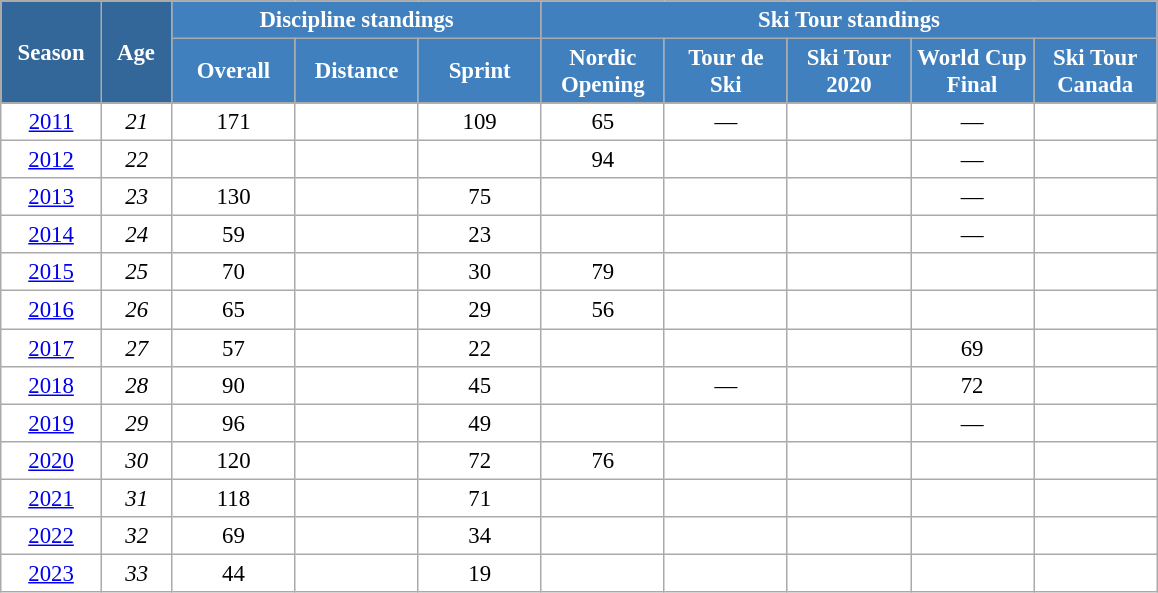<table class="wikitable" style="font-size:95%; text-align:center; border:grey solid 1px; border-collapse:collapse; background:#ffffff;">
<tr>
<th style="background-color:#369; color:white; width:60px;" rowspan="2"> Season </th>
<th style="background-color:#369; color:white; width:40px;" rowspan="2"> Age </th>
<th style="background-color:#4180be; color:white;" colspan="3">Discipline standings</th>
<th style="background-color:#4180be; color:white;" colspan="5">Ski Tour standings</th>
</tr>
<tr>
<th style="background-color:#4180be; color:white; width:75px;">Overall</th>
<th style="background-color:#4180be; color:white; width:75px;">Distance</th>
<th style="background-color:#4180be; color:white; width:75px;">Sprint</th>
<th style="background-color:#4180be; color:white; width:75px;">Nordic<br>Opening</th>
<th style="background-color:#4180be; color:white; width:75px;">Tour de<br>Ski</th>
<th style="background-color:#4180be; color:white; width:75px;">Ski Tour<br>2020</th>
<th style="background-color:#4180be; color:white; width:75px;">World Cup<br>Final</th>
<th style="background-color:#4180be; color:white; width:75px;">Ski Tour<br>Canada</th>
</tr>
<tr>
<td><a href='#'>2011</a></td>
<td><em>21</em></td>
<td>171</td>
<td></td>
<td>109</td>
<td>65</td>
<td>—</td>
<td></td>
<td>—</td>
<td></td>
</tr>
<tr>
<td><a href='#'>2012</a></td>
<td><em>22</em></td>
<td></td>
<td></td>
<td></td>
<td>94</td>
<td></td>
<td></td>
<td>—</td>
<td></td>
</tr>
<tr>
<td><a href='#'>2013</a></td>
<td><em>23</em></td>
<td>130</td>
<td></td>
<td>75</td>
<td></td>
<td></td>
<td></td>
<td>—</td>
<td></td>
</tr>
<tr>
<td><a href='#'>2014</a></td>
<td><em>24</em></td>
<td>59</td>
<td></td>
<td>23</td>
<td></td>
<td></td>
<td></td>
<td>—</td>
<td></td>
</tr>
<tr>
<td><a href='#'>2015</a></td>
<td><em>25</em></td>
<td>70</td>
<td></td>
<td>30</td>
<td>79</td>
<td></td>
<td></td>
<td></td>
<td></td>
</tr>
<tr>
<td><a href='#'>2016</a></td>
<td><em>26</em></td>
<td>65</td>
<td></td>
<td>29</td>
<td>56</td>
<td></td>
<td></td>
<td></td>
<td></td>
</tr>
<tr>
<td><a href='#'>2017</a></td>
<td><em>27</em></td>
<td>57</td>
<td></td>
<td>22</td>
<td></td>
<td></td>
<td></td>
<td>69</td>
<td></td>
</tr>
<tr>
<td><a href='#'>2018</a></td>
<td><em>28</em></td>
<td>90</td>
<td></td>
<td>45</td>
<td></td>
<td>—</td>
<td></td>
<td>72</td>
<td></td>
</tr>
<tr>
<td><a href='#'>2019</a></td>
<td><em>29</em></td>
<td>96</td>
<td></td>
<td>49</td>
<td></td>
<td></td>
<td></td>
<td>—</td>
<td></td>
</tr>
<tr>
<td><a href='#'>2020</a></td>
<td><em>30</em></td>
<td>120</td>
<td></td>
<td>72</td>
<td>76</td>
<td></td>
<td></td>
<td></td>
<td></td>
</tr>
<tr>
<td><a href='#'>2021</a></td>
<td><em>31</em></td>
<td>118</td>
<td></td>
<td>71</td>
<td></td>
<td></td>
<td></td>
<td></td>
<td></td>
</tr>
<tr>
<td><a href='#'>2022</a></td>
<td><em>32</em></td>
<td>69</td>
<td></td>
<td>34</td>
<td></td>
<td></td>
<td></td>
<td></td>
<td></td>
</tr>
<tr>
<td><a href='#'>2023</a></td>
<td><em>33</em></td>
<td>44</td>
<td></td>
<td>19</td>
<td></td>
<td></td>
<td></td>
<td></td>
<td></td>
</tr>
</table>
